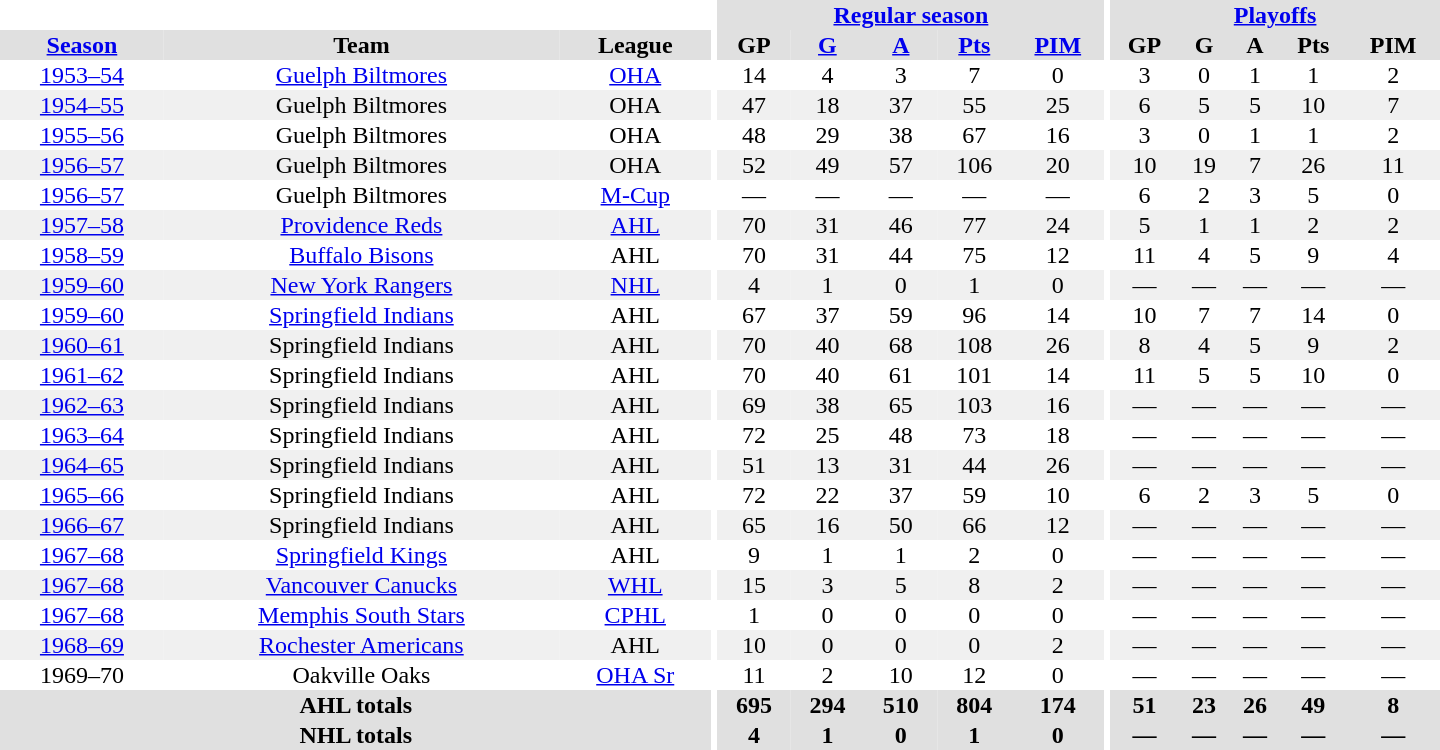<table border="0" cellpadding="1" cellspacing="0" style="text-align:center; width:60em">
<tr bgcolor="#e0e0e0">
<th colspan="3" bgcolor="#ffffff"></th>
<th rowspan="100" bgcolor="#ffffff"></th>
<th colspan="5"><a href='#'>Regular season</a></th>
<th rowspan="100" bgcolor="#ffffff"></th>
<th colspan="5"><a href='#'>Playoffs</a></th>
</tr>
<tr bgcolor="#e0e0e0">
<th><a href='#'>Season</a></th>
<th>Team</th>
<th>League</th>
<th>GP</th>
<th><a href='#'>G</a></th>
<th><a href='#'>A</a></th>
<th><a href='#'>Pts</a></th>
<th><a href='#'>PIM</a></th>
<th>GP</th>
<th>G</th>
<th>A</th>
<th>Pts</th>
<th>PIM</th>
</tr>
<tr>
<td><a href='#'>1953–54</a></td>
<td><a href='#'>Guelph Biltmores</a></td>
<td><a href='#'>OHA</a></td>
<td>14</td>
<td>4</td>
<td>3</td>
<td>7</td>
<td>0</td>
<td>3</td>
<td>0</td>
<td>1</td>
<td>1</td>
<td>2</td>
</tr>
<tr bgcolor="#f0f0f0">
<td><a href='#'>1954–55</a></td>
<td>Guelph Biltmores</td>
<td>OHA</td>
<td>47</td>
<td>18</td>
<td>37</td>
<td>55</td>
<td>25</td>
<td>6</td>
<td>5</td>
<td>5</td>
<td>10</td>
<td>7</td>
</tr>
<tr>
<td><a href='#'>1955–56</a></td>
<td>Guelph Biltmores</td>
<td>OHA</td>
<td>48</td>
<td>29</td>
<td>38</td>
<td>67</td>
<td>16</td>
<td>3</td>
<td>0</td>
<td>1</td>
<td>1</td>
<td>2</td>
</tr>
<tr bgcolor="#f0f0f0">
<td><a href='#'>1956–57</a></td>
<td>Guelph Biltmores</td>
<td>OHA</td>
<td>52</td>
<td>49</td>
<td>57</td>
<td>106</td>
<td>20</td>
<td>10</td>
<td>19</td>
<td>7</td>
<td>26</td>
<td>11</td>
</tr>
<tr>
<td><a href='#'>1956–57</a></td>
<td>Guelph Biltmores</td>
<td><a href='#'>M-Cup</a></td>
<td>—</td>
<td>—</td>
<td>—</td>
<td>—</td>
<td>—</td>
<td>6</td>
<td>2</td>
<td>3</td>
<td>5</td>
<td>0</td>
</tr>
<tr bgcolor="#f0f0f0">
<td><a href='#'>1957–58</a></td>
<td><a href='#'>Providence Reds</a></td>
<td><a href='#'>AHL</a></td>
<td>70</td>
<td>31</td>
<td>46</td>
<td>77</td>
<td>24</td>
<td>5</td>
<td>1</td>
<td>1</td>
<td>2</td>
<td>2</td>
</tr>
<tr>
<td><a href='#'>1958–59</a></td>
<td><a href='#'>Buffalo Bisons</a></td>
<td>AHL</td>
<td>70</td>
<td>31</td>
<td>44</td>
<td>75</td>
<td>12</td>
<td>11</td>
<td>4</td>
<td>5</td>
<td>9</td>
<td>4</td>
</tr>
<tr bgcolor="#f0f0f0">
<td><a href='#'>1959–60</a></td>
<td><a href='#'>New York Rangers</a></td>
<td><a href='#'>NHL</a></td>
<td>4</td>
<td>1</td>
<td>0</td>
<td>1</td>
<td>0</td>
<td>—</td>
<td>—</td>
<td>—</td>
<td>—</td>
<td>—</td>
</tr>
<tr>
<td><a href='#'>1959–60</a></td>
<td><a href='#'>Springfield Indians</a></td>
<td>AHL</td>
<td>67</td>
<td>37</td>
<td>59</td>
<td>96</td>
<td>14</td>
<td>10</td>
<td>7</td>
<td>7</td>
<td>14</td>
<td>0</td>
</tr>
<tr bgcolor="#f0f0f0">
<td><a href='#'>1960–61</a></td>
<td>Springfield Indians</td>
<td>AHL</td>
<td>70</td>
<td>40</td>
<td>68</td>
<td>108</td>
<td>26</td>
<td>8</td>
<td>4</td>
<td>5</td>
<td>9</td>
<td>2</td>
</tr>
<tr>
<td><a href='#'>1961–62</a></td>
<td>Springfield Indians</td>
<td>AHL</td>
<td>70</td>
<td>40</td>
<td>61</td>
<td>101</td>
<td>14</td>
<td>11</td>
<td>5</td>
<td>5</td>
<td>10</td>
<td>0</td>
</tr>
<tr bgcolor="#f0f0f0">
<td><a href='#'>1962–63</a></td>
<td>Springfield Indians</td>
<td>AHL</td>
<td>69</td>
<td>38</td>
<td>65</td>
<td>103</td>
<td>16</td>
<td>—</td>
<td>—</td>
<td>—</td>
<td>—</td>
<td>—</td>
</tr>
<tr>
<td><a href='#'>1963–64</a></td>
<td>Springfield Indians</td>
<td>AHL</td>
<td>72</td>
<td>25</td>
<td>48</td>
<td>73</td>
<td>18</td>
<td>—</td>
<td>—</td>
<td>—</td>
<td>—</td>
<td>—</td>
</tr>
<tr bgcolor="#f0f0f0">
<td><a href='#'>1964–65</a></td>
<td>Springfield Indians</td>
<td>AHL</td>
<td>51</td>
<td>13</td>
<td>31</td>
<td>44</td>
<td>26</td>
<td>—</td>
<td>—</td>
<td>—</td>
<td>—</td>
<td>—</td>
</tr>
<tr>
<td><a href='#'>1965–66</a></td>
<td>Springfield Indians</td>
<td>AHL</td>
<td>72</td>
<td>22</td>
<td>37</td>
<td>59</td>
<td>10</td>
<td>6</td>
<td>2</td>
<td>3</td>
<td>5</td>
<td>0</td>
</tr>
<tr bgcolor="#f0f0f0">
<td><a href='#'>1966–67</a></td>
<td>Springfield Indians</td>
<td>AHL</td>
<td>65</td>
<td>16</td>
<td>50</td>
<td>66</td>
<td>12</td>
<td>—</td>
<td>—</td>
<td>—</td>
<td>—</td>
<td>—</td>
</tr>
<tr>
<td><a href='#'>1967–68</a></td>
<td><a href='#'>Springfield Kings</a></td>
<td>AHL</td>
<td>9</td>
<td>1</td>
<td>1</td>
<td>2</td>
<td>0</td>
<td>—</td>
<td>—</td>
<td>—</td>
<td>—</td>
<td>—</td>
</tr>
<tr bgcolor="#f0f0f0">
<td><a href='#'>1967–68</a></td>
<td><a href='#'>Vancouver Canucks</a></td>
<td><a href='#'>WHL</a></td>
<td>15</td>
<td>3</td>
<td>5</td>
<td>8</td>
<td>2</td>
<td>—</td>
<td>—</td>
<td>—</td>
<td>—</td>
<td>—</td>
</tr>
<tr>
<td><a href='#'>1967–68</a></td>
<td><a href='#'>Memphis South Stars</a></td>
<td><a href='#'>CPHL</a></td>
<td>1</td>
<td>0</td>
<td>0</td>
<td>0</td>
<td>0</td>
<td>—</td>
<td>—</td>
<td>—</td>
<td>—</td>
<td>—</td>
</tr>
<tr bgcolor="#f0f0f0">
<td><a href='#'>1968–69</a></td>
<td><a href='#'>Rochester Americans</a></td>
<td>AHL</td>
<td>10</td>
<td>0</td>
<td>0</td>
<td>0</td>
<td>2</td>
<td>—</td>
<td>—</td>
<td>—</td>
<td>—</td>
<td>—</td>
</tr>
<tr>
<td>1969–70</td>
<td>Oakville Oaks</td>
<td><a href='#'>OHA Sr</a></td>
<td>11</td>
<td>2</td>
<td>10</td>
<td>12</td>
<td>0</td>
<td>—</td>
<td>—</td>
<td>—</td>
<td>—</td>
<td>—</td>
</tr>
<tr bgcolor="#e0e0e0">
<th colspan="3">AHL totals</th>
<th>695</th>
<th>294</th>
<th>510</th>
<th>804</th>
<th>174</th>
<th>51</th>
<th>23</th>
<th>26</th>
<th>49</th>
<th>8</th>
</tr>
<tr bgcolor="#e0e0e0">
<th colspan="3">NHL totals</th>
<th>4</th>
<th>1</th>
<th>0</th>
<th>1</th>
<th>0</th>
<th>—</th>
<th>—</th>
<th>—</th>
<th>—</th>
<th>—</th>
</tr>
</table>
